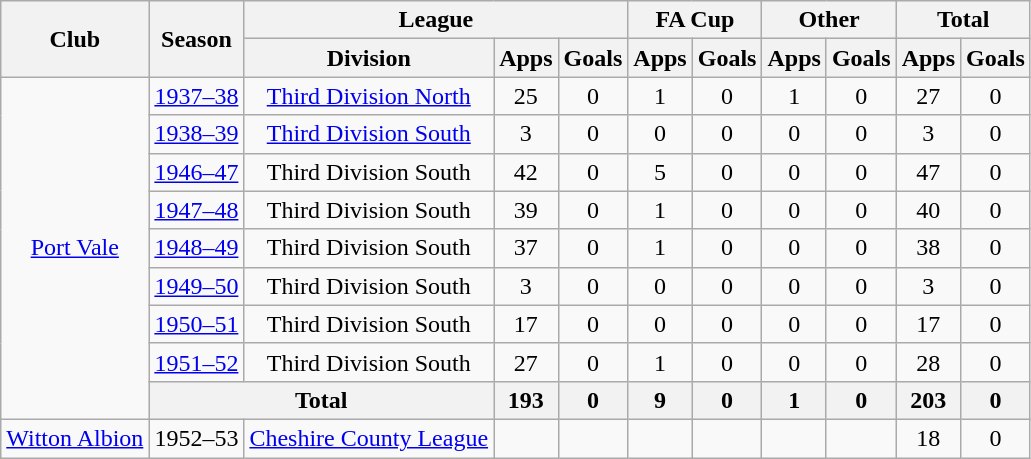<table class="wikitable" style="text-align: center;">
<tr>
<th rowspan="2">Club</th>
<th rowspan="2">Season</th>
<th colspan="3">League</th>
<th colspan="2">FA Cup</th>
<th colspan="2">Other</th>
<th colspan="2">Total</th>
</tr>
<tr>
<th>Division</th>
<th>Apps</th>
<th>Goals</th>
<th>Apps</th>
<th>Goals</th>
<th>Apps</th>
<th>Goals</th>
<th>Apps</th>
<th>Goals</th>
</tr>
<tr>
<td rowspan="9"><a href='#'>Port Vale</a></td>
<td><a href='#'>1937–38</a></td>
<td><a href='#'>Third Division North</a></td>
<td>25</td>
<td>0</td>
<td>1</td>
<td>0</td>
<td>1</td>
<td>0</td>
<td>27</td>
<td>0</td>
</tr>
<tr>
<td><a href='#'>1938–39</a></td>
<td><a href='#'>Third Division South</a></td>
<td>3</td>
<td>0</td>
<td>0</td>
<td>0</td>
<td>0</td>
<td>0</td>
<td>3</td>
<td>0</td>
</tr>
<tr>
<td><a href='#'>1946–47</a></td>
<td>Third Division South</td>
<td>42</td>
<td>0</td>
<td>5</td>
<td>0</td>
<td>0</td>
<td>0</td>
<td>47</td>
<td>0</td>
</tr>
<tr>
<td><a href='#'>1947–48</a></td>
<td>Third Division South</td>
<td>39</td>
<td>0</td>
<td>1</td>
<td>0</td>
<td>0</td>
<td>0</td>
<td>40</td>
<td>0</td>
</tr>
<tr>
<td><a href='#'>1948–49</a></td>
<td>Third Division South</td>
<td>37</td>
<td>0</td>
<td>1</td>
<td>0</td>
<td>0</td>
<td>0</td>
<td>38</td>
<td>0</td>
</tr>
<tr>
<td><a href='#'>1949–50</a></td>
<td>Third Division South</td>
<td>3</td>
<td>0</td>
<td>0</td>
<td>0</td>
<td>0</td>
<td>0</td>
<td>3</td>
<td>0</td>
</tr>
<tr>
<td><a href='#'>1950–51</a></td>
<td>Third Division South</td>
<td>17</td>
<td>0</td>
<td>0</td>
<td>0</td>
<td>0</td>
<td>0</td>
<td>17</td>
<td>0</td>
</tr>
<tr>
<td><a href='#'>1951–52</a></td>
<td>Third Division South</td>
<td>27</td>
<td>0</td>
<td>1</td>
<td>0</td>
<td>0</td>
<td>0</td>
<td>28</td>
<td>0</td>
</tr>
<tr>
<th colspan="2">Total</th>
<th>193</th>
<th>0</th>
<th>9</th>
<th>0</th>
<th>1</th>
<th>0</th>
<th>203</th>
<th>0</th>
</tr>
<tr>
<td><a href='#'>Witton Albion</a></td>
<td>1952–53</td>
<td><a href='#'>Cheshire County League</a></td>
<td></td>
<td></td>
<td></td>
<td></td>
<td></td>
<td></td>
<td>18</td>
<td>0</td>
</tr>
</table>
